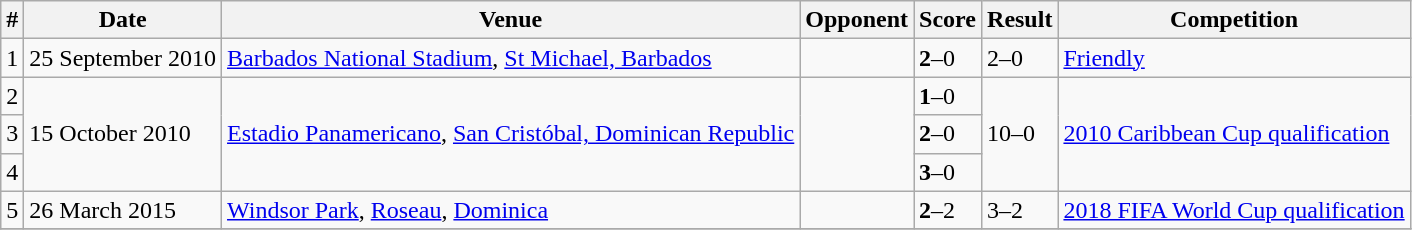<table class="wikitable">
<tr>
<th>#</th>
<th>Date</th>
<th>Venue</th>
<th>Opponent</th>
<th>Score</th>
<th>Result</th>
<th>Competition</th>
</tr>
<tr>
<td>1</td>
<td>25 September 2010</td>
<td><a href='#'>Barbados National Stadium</a>, <a href='#'>St Michael, Barbados</a></td>
<td></td>
<td><strong>2</strong>–0</td>
<td>2–0</td>
<td><a href='#'>Friendly</a></td>
</tr>
<tr>
<td>2</td>
<td rowspan=3>15 October 2010</td>
<td rowspan=3><a href='#'>Estadio Panamericano</a>, <a href='#'>San Cristóbal, Dominican Republic</a></td>
<td rowspan=3></td>
<td><strong>1</strong>–0</td>
<td rowspan=3>10–0</td>
<td rowspan=3><a href='#'>2010 Caribbean Cup qualification</a></td>
</tr>
<tr>
<td>3</td>
<td><strong>2</strong>–0</td>
</tr>
<tr>
<td>4</td>
<td><strong>3</strong>–0</td>
</tr>
<tr>
<td>5</td>
<td>26 March 2015</td>
<td><a href='#'>Windsor Park</a>, <a href='#'>Roseau</a>, <a href='#'>Dominica</a></td>
<td></td>
<td><strong>2</strong>–2</td>
<td>3–2</td>
<td><a href='#'>2018 FIFA World Cup qualification</a></td>
</tr>
<tr>
</tr>
</table>
